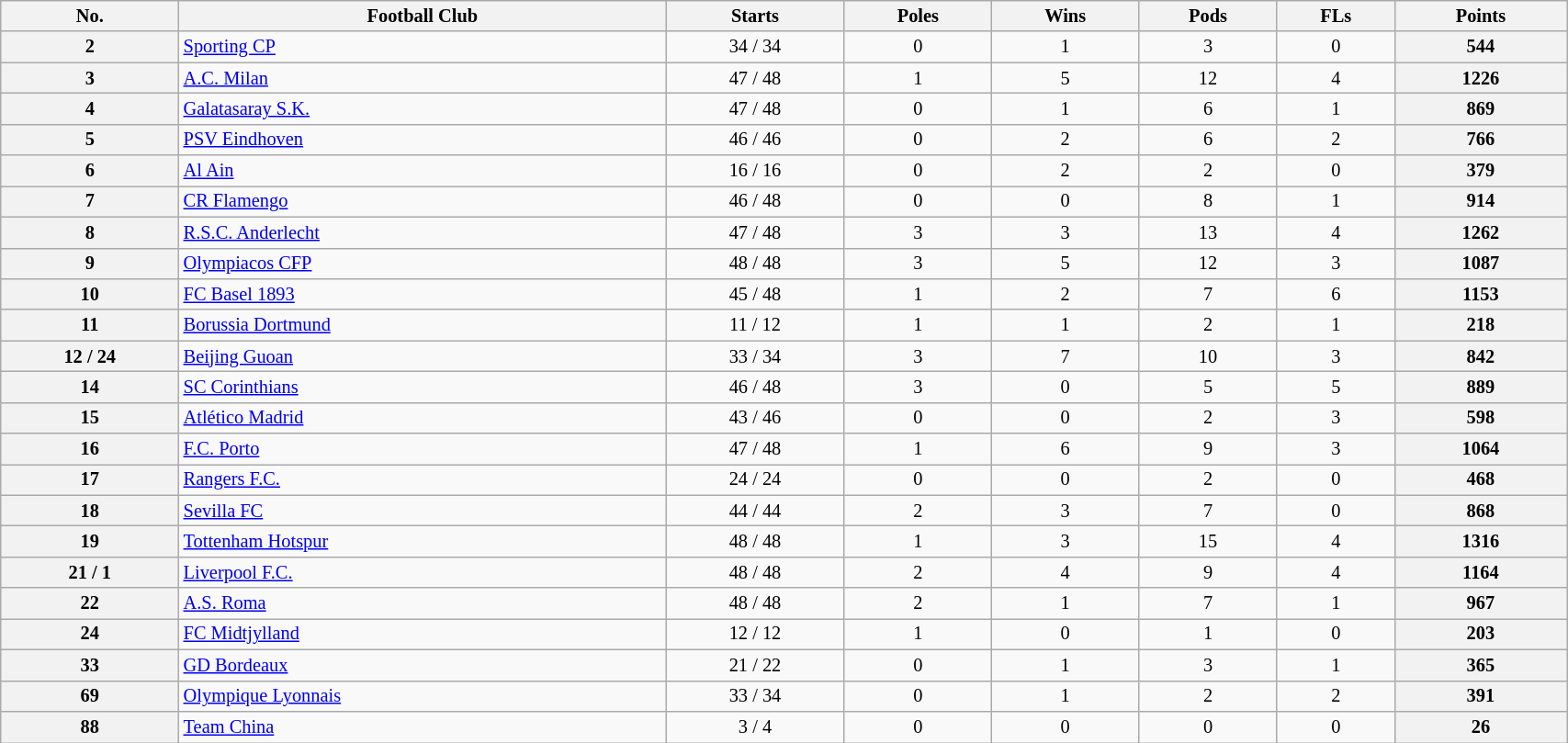<table class="wikitable sortable collapsible collapsed" style="font-size:85%; width:90%">
<tr>
<th>No.</th>
<th>Football Club</th>
<th>Starts</th>
<th>Poles</th>
<th>Wins</th>
<th>Pods</th>
<th>FLs</th>
<th>Points</th>
</tr>
<tr>
<th>2</th>
<td> <a href='#'>Sporting CP</a></td>
<td align=center>34 / 34</td>
<td align=center>0</td>
<td align=center>1</td>
<td align=center>3</td>
<td align=center>0</td>
<th>544</th>
</tr>
<tr>
<th>3</th>
<td> <a href='#'>A.C. Milan</a></td>
<td align=center>47 / 48</td>
<td align=center>1</td>
<td align=center>5</td>
<td align=center>12</td>
<td align=center>4</td>
<th>1226</th>
</tr>
<tr>
<th>4</th>
<td> <a href='#'>Galatasaray S.K.</a></td>
<td align=center>47 / 48</td>
<td align=center>0</td>
<td align=center>1</td>
<td align=center>6</td>
<td align=center>1</td>
<th>869</th>
</tr>
<tr>
<th>5</th>
<td> <a href='#'>PSV Eindhoven</a></td>
<td align=center>46 / 46</td>
<td align=center>0</td>
<td align=center>2</td>
<td align=center>6</td>
<td align=center>2</td>
<th>766</th>
</tr>
<tr>
<th>6</th>
<td> <a href='#'>Al Ain</a></td>
<td align=center>16 / 16</td>
<td align=center>0</td>
<td align=center>2</td>
<td align=center>2</td>
<td align=center>0</td>
<th>379</th>
</tr>
<tr>
<th>7</th>
<td> <a href='#'>CR Flamengo</a></td>
<td align=center>46 / 48</td>
<td align=center>0</td>
<td align=center>0</td>
<td align=center>8</td>
<td align=center>1</td>
<th>914</th>
</tr>
<tr>
<th>8</th>
<td> <a href='#'>R.S.C. Anderlecht</a></td>
<td align=center>47 / 48</td>
<td align=center>3</td>
<td align=center>3</td>
<td align=center>13</td>
<td align=center>4</td>
<th>1262</th>
</tr>
<tr>
<th>9</th>
<td> <a href='#'>Olympiacos CFP</a></td>
<td align=center>48 / 48</td>
<td align=center>3</td>
<td align=center>5</td>
<td align=center>12</td>
<td align=center>3</td>
<th>1087</th>
</tr>
<tr>
<th>10</th>
<td> <a href='#'>FC Basel 1893</a></td>
<td align=center>45 / 48</td>
<td align=center>1</td>
<td align=center>2</td>
<td align=center>7</td>
<td align=center>6</td>
<th>1153</th>
</tr>
<tr>
<th>11</th>
<td> <a href='#'>Borussia Dortmund</a></td>
<td align=center>11 / 12</td>
<td align=center>1</td>
<td align=center>1</td>
<td align=center>2</td>
<td align=center>1</td>
<th>218</th>
</tr>
<tr>
<th>12 / 24</th>
<td> <a href='#'>Beijing Guoan</a></td>
<td align=center>33 / 34</td>
<td align=center>3</td>
<td align=center>7</td>
<td align=center>10</td>
<td align=center>3</td>
<th>842</th>
</tr>
<tr>
<th>14</th>
<td> <a href='#'>SC Corinthians</a></td>
<td align=center>46 / 48</td>
<td align=center>3</td>
<td align=center>0</td>
<td align=center>5</td>
<td align=center>5</td>
<th>889</th>
</tr>
<tr>
<th>15</th>
<td> <a href='#'>Atlético Madrid</a></td>
<td align=center>43 / 46</td>
<td align=center>0</td>
<td align=center>0</td>
<td align=center>2</td>
<td align=center>3</td>
<th>598</th>
</tr>
<tr>
<th>16</th>
<td> <a href='#'>F.C. Porto</a></td>
<td align=center>47 / 48</td>
<td align=center>1</td>
<td align=center>6</td>
<td align=center>9</td>
<td align=center>3</td>
<th>1064</th>
</tr>
<tr>
<th>17</th>
<td> <a href='#'>Rangers F.C.</a></td>
<td align=center>24 / 24</td>
<td align=center>0</td>
<td align=center>0</td>
<td align=center>2</td>
<td align=center>0</td>
<th>468</th>
</tr>
<tr>
<th>18</th>
<td> <a href='#'>Sevilla FC</a></td>
<td align=center>44 / 44</td>
<td align=center>2</td>
<td align=center>3</td>
<td align=center>7</td>
<td align=center>0</td>
<th>868</th>
</tr>
<tr>
<th>19</th>
<td> <a href='#'>Tottenham Hotspur</a></td>
<td align=center>48 / 48</td>
<td align=center>1</td>
<td align=center>3</td>
<td align=center>15</td>
<td align=center>4</td>
<th>1316</th>
</tr>
<tr>
<th>21 / 1</th>
<td> <a href='#'>Liverpool F.C.</a></td>
<td align=center>48 / 48</td>
<td align=center>2</td>
<td align=center>4</td>
<td align=center>9</td>
<td align=center>4</td>
<th>1164</th>
</tr>
<tr>
<th>22</th>
<td> <a href='#'>A.S. Roma</a></td>
<td align=center>48 / 48</td>
<td align=center>2</td>
<td align=center>1</td>
<td align=center>7</td>
<td align=center>1</td>
<th>967</th>
</tr>
<tr>
<th>24</th>
<td> <a href='#'>FC Midtjylland</a></td>
<td align=center>12 / 12</td>
<td align=center>1</td>
<td align=center>0</td>
<td align=center>1</td>
<td align=center>0</td>
<th>203</th>
</tr>
<tr>
<th>33</th>
<td> <a href='#'>GD Bordeaux</a></td>
<td align=center>21 / 22</td>
<td align=center>0</td>
<td align=center>1</td>
<td align=center>3</td>
<td align=center>1</td>
<th>365</th>
</tr>
<tr>
<th>69</th>
<td> <a href='#'>Olympique Lyonnais</a></td>
<td align=center>33 / 34</td>
<td align=center>0</td>
<td align=center>1</td>
<td align=center>2</td>
<td align=center>2</td>
<th>391</th>
</tr>
<tr>
<th>88</th>
<td> <a href='#'>Team China</a></td>
<td align=center>3 / 4</td>
<td align=center>0</td>
<td align=center>0</td>
<td align=center>0</td>
<td align=center>0</td>
<th>26</th>
</tr>
</table>
